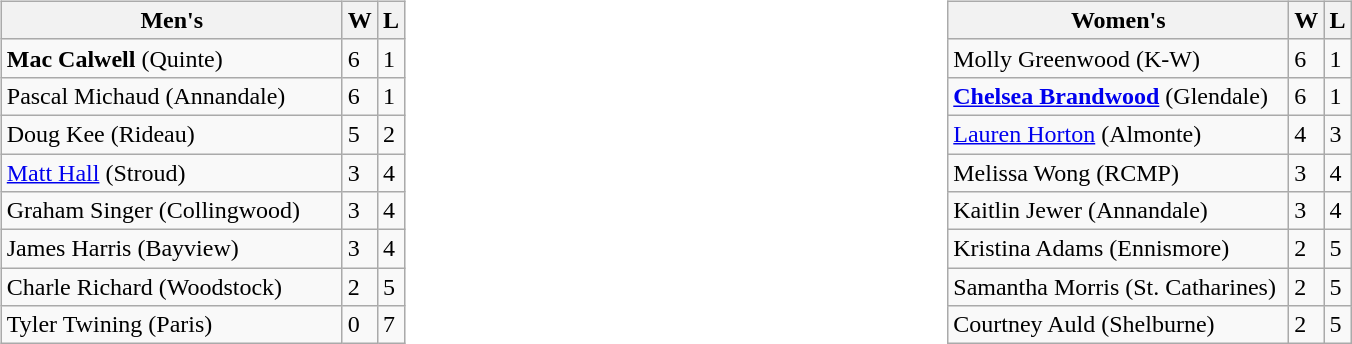<table>
<tr>
<td valign=top width=20%><br><table class=wikitable>
<tr>
<th width=220>Men's</th>
<th>W</th>
<th>L</th>
</tr>
<tr>
<td><strong>Mac Calwell</strong> (Quinte)</td>
<td>6</td>
<td>1</td>
</tr>
<tr>
<td>Pascal Michaud (Annandale)</td>
<td>6</td>
<td>1</td>
</tr>
<tr>
<td>Doug Kee (Rideau)</td>
<td>5</td>
<td>2</td>
</tr>
<tr>
<td><a href='#'>Matt Hall</a> (Stroud)</td>
<td>3</td>
<td>4</td>
</tr>
<tr>
<td>Graham Singer (Collingwood)</td>
<td>3</td>
<td>4</td>
</tr>
<tr>
<td>James Harris (Bayview)</td>
<td>3</td>
<td>4</td>
</tr>
<tr>
<td>Charle Richard (Woodstock)</td>
<td>2</td>
<td>5</td>
</tr>
<tr>
<td>Tyler Twining (Paris)</td>
<td>0</td>
<td>7</td>
</tr>
</table>
</td>
<td valign=top width=20%><br><table class=wikitable>
<tr>
<th width=220>Women's</th>
<th>W</th>
<th>L</th>
</tr>
<tr>
<td>Molly Greenwood (K-W)</td>
<td>6</td>
<td>1</td>
</tr>
<tr>
<td><strong><a href='#'>Chelsea Brandwood</a></strong> (Glendale)</td>
<td>6</td>
<td>1</td>
</tr>
<tr>
<td><a href='#'>Lauren Horton</a> (Almonte)</td>
<td>4</td>
<td>3</td>
</tr>
<tr>
<td>Melissa Wong (RCMP)</td>
<td>3</td>
<td>4</td>
</tr>
<tr>
<td>Kaitlin Jewer (Annandale)</td>
<td>3</td>
<td>4</td>
</tr>
<tr>
<td>Kristina Adams (Ennismore)</td>
<td>2</td>
<td>5</td>
</tr>
<tr>
<td>Samantha Morris (St. Catharines)</td>
<td>2</td>
<td>5</td>
</tr>
<tr>
<td>Courtney Auld (Shelburne)</td>
<td>2</td>
<td>5</td>
</tr>
</table>
</td>
</tr>
</table>
